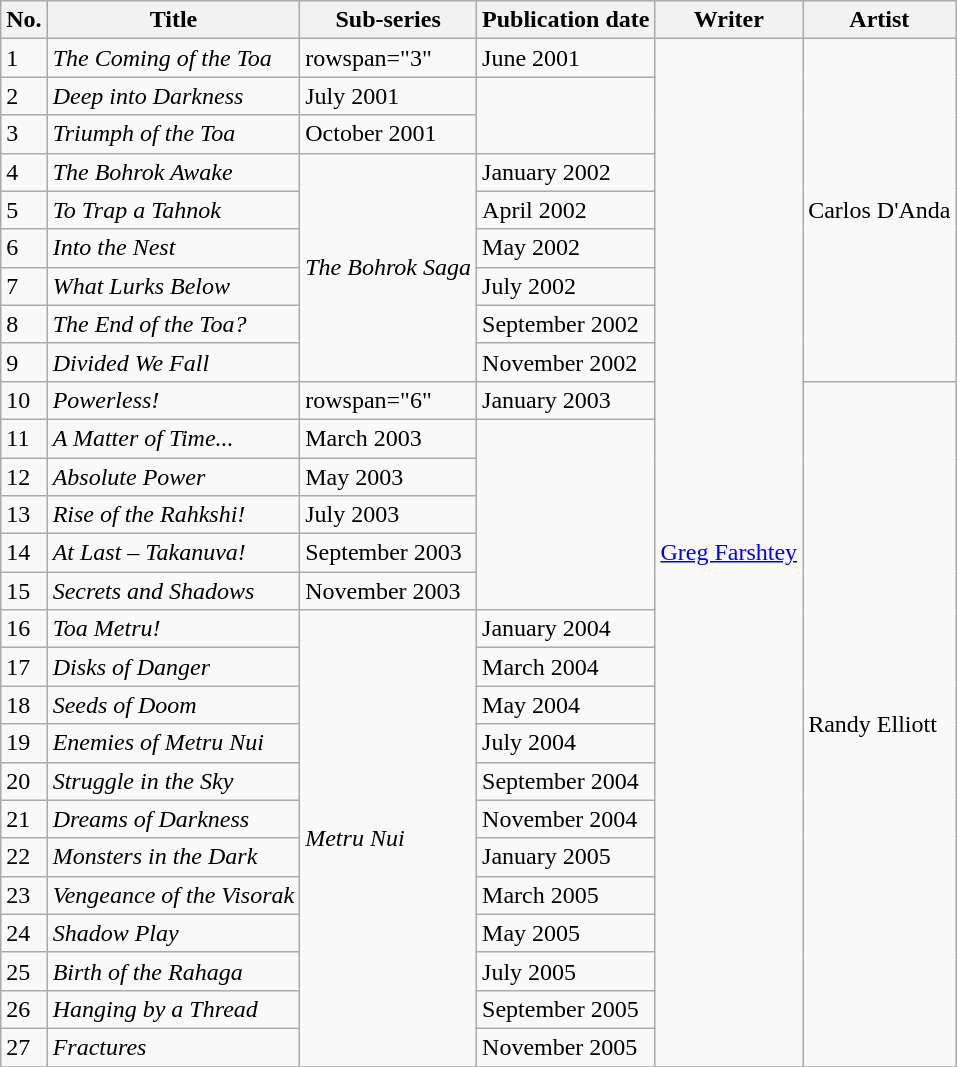<table class="wikitable">
<tr>
<th>No.</th>
<th>Title</th>
<th>Sub-series</th>
<th>Publication date</th>
<th>Writer</th>
<th>Artist</th>
</tr>
<tr>
<td>1</td>
<td><em>The Coming of the Toa</em></td>
<td>rowspan="3"</td>
<td>June 2001</td>
<td rowspan="27"><a href='#'>Greg Farshtey</a></td>
<td rowspan="9">Carlos D'Anda</td>
</tr>
<tr>
<td>2</td>
<td><em>Deep into Darkness</em></td>
<td>July 2001</td>
</tr>
<tr>
<td>3</td>
<td><em>Triumph of the Toa</em></td>
<td>October 2001</td>
</tr>
<tr>
<td>4</td>
<td><em>The Bohrok Awake</em></td>
<td rowspan="6"><em>The Bohrok Saga</em></td>
<td>January 2002</td>
</tr>
<tr>
<td>5</td>
<td><em>To Trap a Tahnok</em></td>
<td>April 2002</td>
</tr>
<tr>
<td>6</td>
<td><em>Into the Nest</em></td>
<td>May 2002</td>
</tr>
<tr>
<td>7</td>
<td><em>What Lurks Below</em></td>
<td>July 2002</td>
</tr>
<tr>
<td>8</td>
<td><em>The End of the Toa?</em></td>
<td>September 2002</td>
</tr>
<tr>
<td>9</td>
<td><em>Divided We Fall</em></td>
<td>November 2002</td>
</tr>
<tr>
<td>10</td>
<td><em>Powerless!</em></td>
<td>rowspan="6"</td>
<td>January 2003</td>
<td rowspan="18">Randy Elliott</td>
</tr>
<tr>
<td>11</td>
<td><em>A Matter of Time...</em></td>
<td>March 2003</td>
</tr>
<tr>
<td>12</td>
<td><em>Absolute Power</em></td>
<td>May 2003</td>
</tr>
<tr>
<td>13</td>
<td><em>Rise of the Rahkshi!</em></td>
<td>July 2003</td>
</tr>
<tr>
<td>14</td>
<td><em>At Last – Takanuva!</em></td>
<td>September 2003</td>
</tr>
<tr>
<td>15</td>
<td><em>Secrets and Shadows</em></td>
<td>November 2003</td>
</tr>
<tr>
<td>16</td>
<td><em>Toa Metru!</em></td>
<td rowspan="12"><em>Metru Nui</em></td>
<td>January 2004</td>
</tr>
<tr>
<td>17</td>
<td><em>Disks of Danger</em></td>
<td>March 2004</td>
</tr>
<tr>
<td>18</td>
<td><em>Seeds of Doom</em></td>
<td>May 2004</td>
</tr>
<tr>
<td>19</td>
<td><em>Enemies of Metru Nui</em></td>
<td>July 2004</td>
</tr>
<tr>
<td>20</td>
<td><em>Struggle in the Sky</em></td>
<td>September 2004</td>
</tr>
<tr>
<td>21</td>
<td><em>Dreams of Darkness</em></td>
<td>November 2004</td>
</tr>
<tr>
<td>22</td>
<td><em>Monsters in the Dark</em></td>
<td>January 2005</td>
</tr>
<tr>
<td>23</td>
<td><em>Vengeance of the Visorak</em></td>
<td>March 2005</td>
</tr>
<tr>
<td>24</td>
<td><em>Shadow Play</em></td>
<td>May 2005</td>
</tr>
<tr>
<td>25</td>
<td><em>Birth of the Rahaga</em></td>
<td>July 2005</td>
</tr>
<tr>
<td>26</td>
<td><em>Hanging by a Thread</em></td>
<td>September 2005</td>
</tr>
<tr>
<td>27</td>
<td><em>Fractures</em></td>
<td>November 2005</td>
</tr>
<tr>
</tr>
</table>
